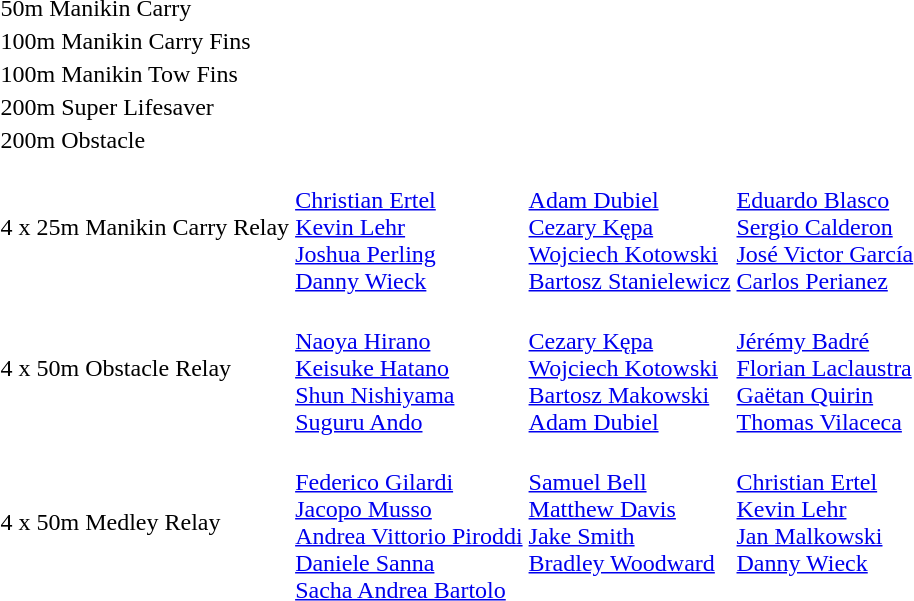<table>
<tr>
<td>50m Manikin Carry<br></td>
<td></td>
<td></td>
<td></td>
</tr>
<tr>
<td>100m Manikin Carry Fins<br></td>
<td></td>
<td></td>
<td></td>
</tr>
<tr>
<td>100m Manikin Tow Fins<br></td>
<td></td>
<td></td>
<td></td>
</tr>
<tr>
<td>200m Super Lifesaver<br></td>
<td></td>
<td></td>
<td></td>
</tr>
<tr>
<td>200m Obstacle<br></td>
<td></td>
<td></td>
<td></td>
</tr>
<tr>
<td>4 x 25m Manikin Carry Relay<br></td>
<td><br><a href='#'>Christian Ertel</a><br><a href='#'>Kevin Lehr</a><br><a href='#'>Joshua Perling</a><br><a href='#'>Danny Wieck</a></td>
<td><br><a href='#'>Adam Dubiel</a><br><a href='#'>Cezary Kępa</a><br><a href='#'>Wojciech Kotowski</a><br><a href='#'>Bartosz Stanielewicz</a></td>
<td><br><a href='#'>Eduardo Blasco</a><br><a href='#'>Sergio Calderon</a><br><a href='#'>José Victor García</a><br><a href='#'>Carlos Perianez</a></td>
</tr>
<tr>
<td>4 x 50m Obstacle Relay<br></td>
<td><br><a href='#'>Naoya Hirano</a><br><a href='#'>Keisuke Hatano</a><br><a href='#'>Shun Nishiyama</a><br><a href='#'>Suguru Ando</a></td>
<td><br><a href='#'>Cezary Kępa</a><br><a href='#'>Wojciech Kotowski</a><br><a href='#'>Bartosz Makowski</a><br><a href='#'>Adam Dubiel</a></td>
<td><br><a href='#'>Jérémy Badré</a><br><a href='#'>Florian Laclaustra</a><br><a href='#'>Gaëtan Quirin</a><br><a href='#'>Thomas Vilaceca</a></td>
</tr>
<tr>
<td>4 x 50m Medley Relay<br></td>
<td valign=top><br><a href='#'>Federico Gilardi</a><br><a href='#'>Jacopo Musso</a><br><a href='#'>Andrea Vittorio Piroddi</a><br><a href='#'>Daniele Sanna</a><br><a href='#'>Sacha Andrea Bartolo</a></td>
<td valign=top><br><a href='#'>Samuel Bell</a><br><a href='#'>Matthew Davis</a><br><a href='#'>Jake Smith</a><br><a href='#'>Bradley Woodward</a></td>
<td valign=top><br><a href='#'>Christian Ertel</a><br><a href='#'>Kevin Lehr</a><br><a href='#'>Jan Malkowski</a><br><a href='#'>Danny Wieck</a></td>
</tr>
</table>
